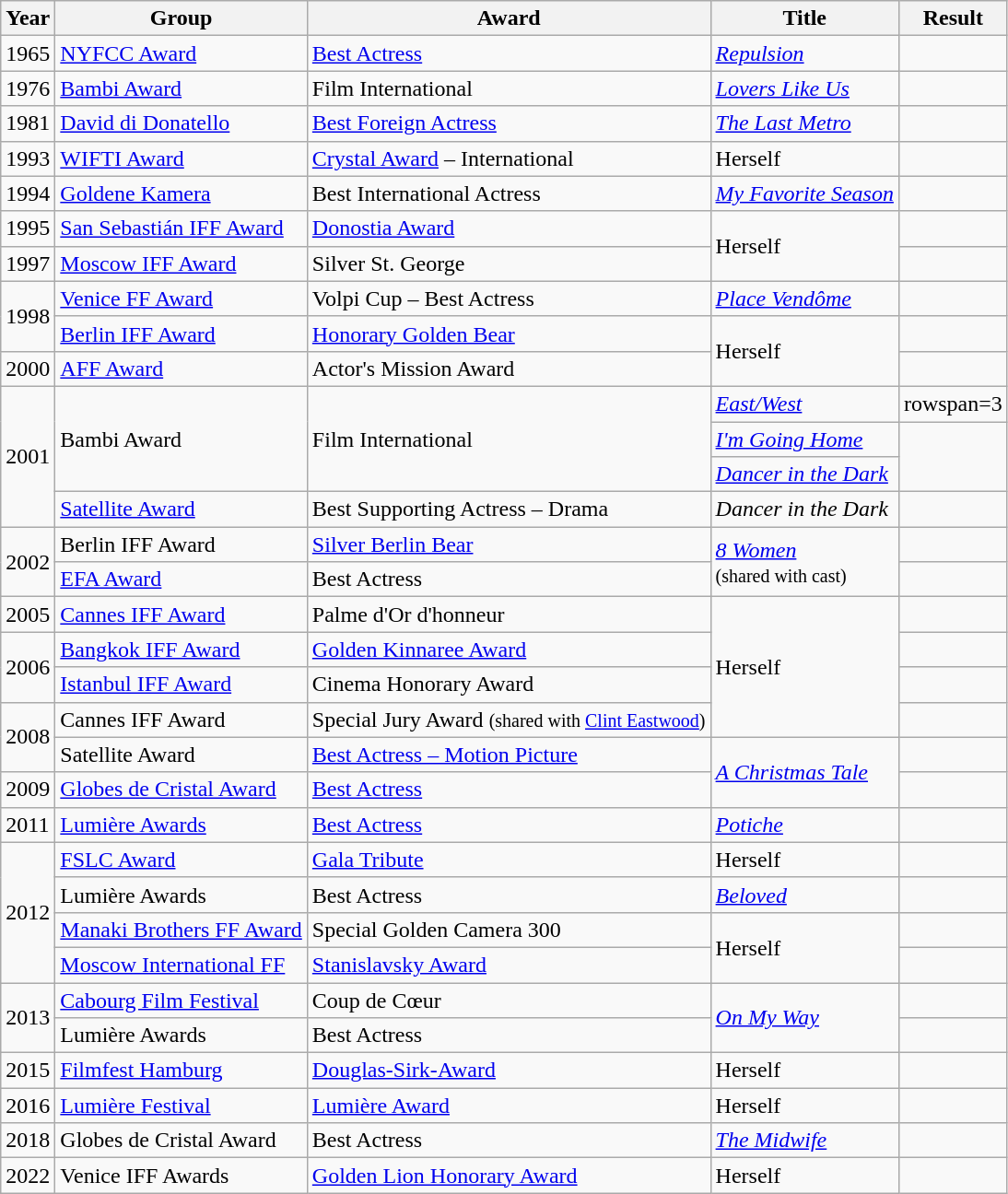<table class="wikitable">
<tr>
<th>Year</th>
<th>Group</th>
<th>Award</th>
<th>Title</th>
<th>Result</th>
</tr>
<tr>
<td>1965</td>
<td><a href='#'>NYFCC Award</a></td>
<td><a href='#'>Best Actress</a></td>
<td><em><a href='#'>Repulsion</a></em></td>
<td></td>
</tr>
<tr>
<td>1976</td>
<td><a href='#'>Bambi Award</a></td>
<td>Film International</td>
<td><em><a href='#'>Lovers Like Us</a></em></td>
<td></td>
</tr>
<tr>
<td>1981</td>
<td><a href='#'>David di Donatello</a></td>
<td><a href='#'>Best Foreign Actress</a></td>
<td><em><a href='#'>The Last Metro</a></em></td>
<td></td>
</tr>
<tr>
<td>1993</td>
<td><a href='#'>WIFTI Award</a></td>
<td><a href='#'>Crystal Award</a> – International</td>
<td>Herself</td>
<td></td>
</tr>
<tr>
<td>1994</td>
<td><a href='#'>Goldene Kamera</a></td>
<td>Best International Actress</td>
<td><em><a href='#'>My Favorite Season</a></em></td>
<td></td>
</tr>
<tr>
<td>1995</td>
<td><a href='#'>San Sebastián IFF Award</a></td>
<td><a href='#'>Donostia Award</a></td>
<td rowspan=2>Herself</td>
<td></td>
</tr>
<tr>
<td>1997</td>
<td><a href='#'>Moscow IFF Award</a></td>
<td>Silver St. George</td>
<td></td>
</tr>
<tr>
<td rowspan=2>1998</td>
<td><a href='#'>Venice FF Award</a></td>
<td>Volpi Cup – Best Actress</td>
<td><em><a href='#'>Place Vendôme</a></em></td>
<td></td>
</tr>
<tr>
<td><a href='#'>Berlin IFF Award</a></td>
<td><a href='#'>Honorary Golden Bear</a></td>
<td rowspan=2>Herself</td>
<td></td>
</tr>
<tr>
<td>2000</td>
<td><a href='#'>AFF Award</a></td>
<td>Actor's Mission Award</td>
<td></td>
</tr>
<tr>
<td rowspan=4>2001</td>
<td rowspan=3>Bambi Award</td>
<td rowspan=3>Film International</td>
<td><em><a href='#'>East/West</a></em></td>
<td>rowspan=3 </td>
</tr>
<tr>
<td><em><a href='#'>I'm Going Home</a></em></td>
</tr>
<tr>
<td><em><a href='#'>Dancer in the Dark</a></em></td>
</tr>
<tr>
<td><a href='#'>Satellite Award</a></td>
<td>Best Supporting Actress – Drama</td>
<td><em>Dancer in the Dark</em></td>
<td></td>
</tr>
<tr>
<td rowspan=2>2002</td>
<td>Berlin IFF Award</td>
<td><a href='#'>Silver Berlin Bear</a></td>
<td rowspan=2><em><a href='#'>8 Women</a></em> <br><small> (shared with cast)</small></td>
<td></td>
</tr>
<tr>
<td><a href='#'>EFA Award</a></td>
<td>Best Actress</td>
<td></td>
</tr>
<tr>
<td>2005</td>
<td><a href='#'>Cannes IFF Award</a></td>
<td>Palme d'Or d'honneur</td>
<td rowspan=4>Herself</td>
<td></td>
</tr>
<tr>
<td rowspan=2>2006</td>
<td><a href='#'>Bangkok IFF Award</a></td>
<td><a href='#'>Golden Kinnaree Award</a></td>
<td></td>
</tr>
<tr>
<td><a href='#'>Istanbul IFF Award</a></td>
<td>Cinema Honorary Award</td>
<td></td>
</tr>
<tr>
<td rowspan=2>2008</td>
<td>Cannes IFF Award</td>
<td>Special Jury Award <small>(shared with <a href='#'>Clint Eastwood</a>)</small></td>
<td></td>
</tr>
<tr>
<td>Satellite Award</td>
<td><a href='#'>Best Actress – Motion Picture</a></td>
<td rowspan=2><em><a href='#'>A Christmas Tale</a></em></td>
<td></td>
</tr>
<tr>
<td>2009</td>
<td><a href='#'>Globes de Cristal Award</a></td>
<td><a href='#'>Best Actress</a></td>
<td></td>
</tr>
<tr>
<td>2011</td>
<td><a href='#'>Lumière Awards</a></td>
<td><a href='#'>Best Actress</a></td>
<td><em><a href='#'>Potiche</a></em></td>
<td></td>
</tr>
<tr>
<td rowspan="4">2012</td>
<td><a href='#'>FSLC Award</a></td>
<td><a href='#'>Gala Tribute</a></td>
<td>Herself</td>
<td></td>
</tr>
<tr>
<td>Lumière Awards</td>
<td>Best Actress</td>
<td><em><a href='#'>Beloved</a></em></td>
<td></td>
</tr>
<tr>
<td><a href='#'>Manaki Brothers FF Award</a></td>
<td>Special Golden Camera 300</td>
<td rowspan="2">Herself</td>
<td></td>
</tr>
<tr>
<td><a href='#'>Moscow International FF</a></td>
<td><a href='#'>Stanislavsky Award</a></td>
<td></td>
</tr>
<tr>
<td rowspan=2>2013</td>
<td><a href='#'>Cabourg Film Festival</a></td>
<td>Coup de Cœur</td>
<td rowspan=2><em><a href='#'>On My Way</a></em></td>
<td></td>
</tr>
<tr>
<td>Lumière Awards</td>
<td>Best Actress</td>
<td></td>
</tr>
<tr>
<td>2015</td>
<td><a href='#'>Filmfest Hamburg</a></td>
<td><a href='#'>Douglas-Sirk-Award</a></td>
<td>Herself</td>
<td></td>
</tr>
<tr>
<td>2016</td>
<td><a href='#'>Lumière Festival</a></td>
<td><a href='#'>Lumière Award</a></td>
<td>Herself</td>
<td></td>
</tr>
<tr>
<td>2018</td>
<td>Globes de Cristal Award</td>
<td>Best Actress</td>
<td><em><a href='#'>The Midwife</a></em></td>
<td></td>
</tr>
<tr>
<td>2022</td>
<td>Venice IFF Awards</td>
<td><a href='#'>Golden Lion Honorary Award</a></td>
<td>Herself</td>
<td></td>
</tr>
</table>
